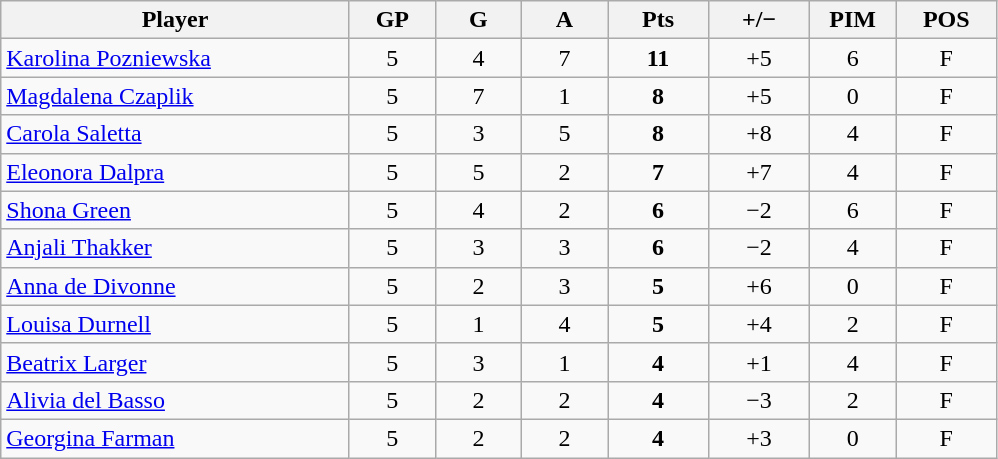<table class="wikitable sortable" style="text-align:center;">
<tr>
<th style="width:225px;">Player</th>
<th style="width:50px;">GP</th>
<th style="width:50px;">G</th>
<th style="width:50px;">A</th>
<th style="width:60px;">Pts</th>
<th style="width:60px;">+/−</th>
<th style="width:50px;">PIM</th>
<th style="width:60px;">POS</th>
</tr>
<tr>
<td style="text-align:left;"> <a href='#'>Karolina Pozniewska</a></td>
<td>5</td>
<td>4</td>
<td>7</td>
<td><strong>11</strong></td>
<td>+5</td>
<td>6</td>
<td>F</td>
</tr>
<tr>
<td style="text-align:left;"> <a href='#'>Magdalena Czaplik</a></td>
<td>5</td>
<td>7</td>
<td>1</td>
<td><strong>8</strong></td>
<td>+5</td>
<td>0</td>
<td>F</td>
</tr>
<tr>
<td style="text-align:left;"> <a href='#'>Carola Saletta</a></td>
<td>5</td>
<td>3</td>
<td>5</td>
<td><strong>8</strong></td>
<td>+8</td>
<td>4</td>
<td>F</td>
</tr>
<tr>
<td style="text-align:left;"> <a href='#'>Eleonora Dalpra</a></td>
<td>5</td>
<td>5</td>
<td>2</td>
<td><strong>7</strong></td>
<td>+7</td>
<td>4</td>
<td>F</td>
</tr>
<tr>
<td style="text-align:left;"> <a href='#'>Shona Green</a></td>
<td>5</td>
<td>4</td>
<td>2</td>
<td><strong>6</strong></td>
<td>−2</td>
<td>6</td>
<td>F</td>
</tr>
<tr>
<td style="text-align:left;"> <a href='#'>Anjali Thakker</a></td>
<td>5</td>
<td>3</td>
<td>3</td>
<td><strong>6</strong></td>
<td>−2</td>
<td>4</td>
<td>F</td>
</tr>
<tr>
<td style="text-align:left;"> <a href='#'>Anna de Divonne</a></td>
<td>5</td>
<td>2</td>
<td>3</td>
<td><strong>5</strong></td>
<td>+6</td>
<td>0</td>
<td>F</td>
</tr>
<tr>
<td style="text-align:left;"> <a href='#'>Louisa Durnell</a></td>
<td>5</td>
<td>1</td>
<td>4</td>
<td><strong>5</strong></td>
<td>+4</td>
<td>2</td>
<td>F</td>
</tr>
<tr>
<td style="text-align:left;"> <a href='#'>Beatrix Larger</a></td>
<td>5</td>
<td>3</td>
<td>1</td>
<td><strong>4</strong></td>
<td>+1</td>
<td>4</td>
<td>F</td>
</tr>
<tr>
<td style="text-align:left;"> <a href='#'>Alivia del Basso</a></td>
<td>5</td>
<td>2</td>
<td>2</td>
<td><strong>4</strong></td>
<td>−3</td>
<td>2</td>
<td>F</td>
</tr>
<tr>
<td style="text-align:left;"> <a href='#'>Georgina Farman</a></td>
<td>5</td>
<td>2</td>
<td>2</td>
<td><strong>4</strong></td>
<td>+3</td>
<td>0</td>
<td>F</td>
</tr>
</table>
